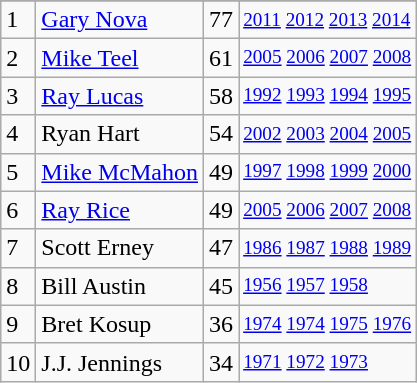<table class="wikitable">
<tr>
</tr>
<tr>
<td>1</td>
<td><a href='#'>Gary Nova</a></td>
<td><abbr>77</abbr></td>
<td style="font-size:80%;"><a href='#'>2011</a> <a href='#'>2012</a> <a href='#'>2013</a> <a href='#'>2014</a></td>
</tr>
<tr>
<td>2</td>
<td><a href='#'>Mike Teel</a></td>
<td><abbr>61</abbr></td>
<td style="font-size:80%;"><a href='#'>2005</a> <a href='#'>2006</a> <a href='#'>2007</a> <a href='#'>2008</a></td>
</tr>
<tr>
<td>3</td>
<td><a href='#'>Ray Lucas</a></td>
<td><abbr>58</abbr></td>
<td style="font-size:80%;"><a href='#'>1992</a> <a href='#'>1993</a> <a href='#'>1994</a> <a href='#'>1995</a></td>
</tr>
<tr>
<td>4</td>
<td>Ryan Hart</td>
<td><abbr>54</abbr></td>
<td style="font-size:80%;"><a href='#'>2002</a> <a href='#'>2003</a> <a href='#'>2004</a> <a href='#'>2005</a></td>
</tr>
<tr>
<td>5</td>
<td><a href='#'>Mike McMahon</a></td>
<td><abbr>49</abbr></td>
<td style="font-size:80%;"><a href='#'>1997</a> <a href='#'>1998</a> <a href='#'>1999</a> <a href='#'>2000</a></td>
</tr>
<tr>
<td>6</td>
<td><a href='#'>Ray Rice</a></td>
<td><abbr>49</abbr></td>
<td style="font-size:80%;"><a href='#'>2005</a> <a href='#'>2006</a> <a href='#'>2007</a> <a href='#'>2008</a></td>
</tr>
<tr>
<td>7</td>
<td>Scott Erney</td>
<td><abbr>47</abbr></td>
<td style="font-size:80%;"><a href='#'>1986</a> <a href='#'>1987</a> <a href='#'>1988</a> <a href='#'>1989</a></td>
</tr>
<tr>
<td>8</td>
<td>Bill Austin</td>
<td><abbr>45</abbr></td>
<td style="font-size:80%;"><a href='#'>1956</a> <a href='#'>1957</a> <a href='#'>1958</a></td>
</tr>
<tr>
<td>9</td>
<td>Bret Kosup</td>
<td><abbr>36</abbr></td>
<td style="font-size:80%;"><a href='#'>1974</a> <a href='#'>1974</a> <a href='#'>1975</a> <a href='#'>1976</a></td>
</tr>
<tr>
<td>10</td>
<td>J.J. Jennings</td>
<td><abbr>34</abbr></td>
<td style="font-size:80%;"><a href='#'>1971</a> <a href='#'>1972</a> <a href='#'>1973</a></td>
</tr>
</table>
